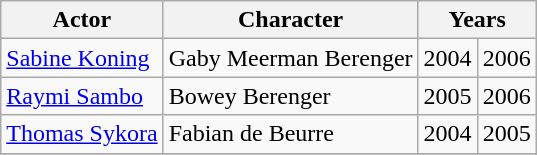<table class="wikitable">
<tr>
<th>Actor</th>
<th>Character</th>
<th colspan="2">Years</th>
</tr>
<tr>
<td><a href='#'>Sabine Koning</a></td>
<td>Gaby Meerman Berenger</td>
<td>2004</td>
<td>2006</td>
</tr>
<tr>
<td><a href='#'>Raymi Sambo</a></td>
<td>Bowey Berenger</td>
<td>2005</td>
<td>2006</td>
</tr>
<tr>
<td><a href='#'>Thomas Sykora</a></td>
<td>Fabian de Beurre</td>
<td>2004</td>
<td>2005</td>
</tr>
<tr>
</tr>
</table>
